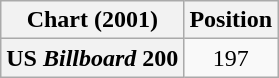<table class="wikitable plainrowheaders">
<tr>
<th>Chart (2001)</th>
<th>Position</th>
</tr>
<tr>
<th scope="row">US <em>Billboard</em> 200</th>
<td align="center">197</td>
</tr>
</table>
